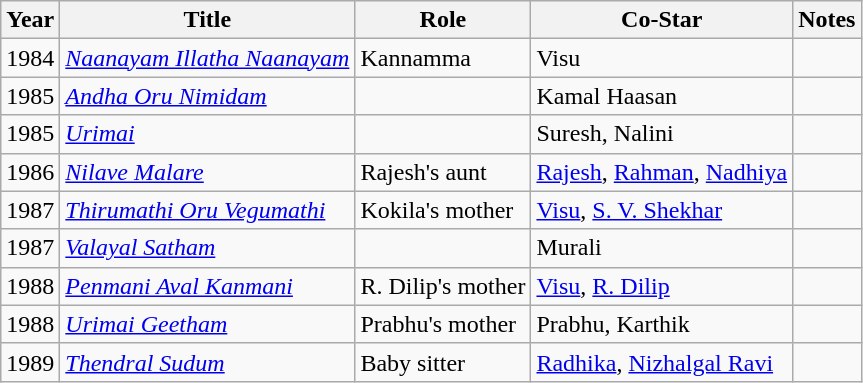<table class="wikitable">
<tr>
<th>Year</th>
<th>Title</th>
<th>Role</th>
<th>Co-Star</th>
<th>Notes</th>
</tr>
<tr>
<td>1984</td>
<td><em><a href='#'>Naanayam Illatha Naanayam</a></em></td>
<td>Kannamma</td>
<td>Visu</td>
<td></td>
</tr>
<tr>
<td>1985</td>
<td><em><a href='#'>Andha Oru Nimidam</a></em></td>
<td></td>
<td>Kamal Haasan</td>
<td></td>
</tr>
<tr>
<td>1985</td>
<td><em><a href='#'>Urimai</a></em></td>
<td></td>
<td>Suresh, Nalini</td>
<td></td>
</tr>
<tr>
<td>1986</td>
<td><em><a href='#'>Nilave Malare</a></em></td>
<td>Rajesh's aunt</td>
<td><a href='#'>Rajesh</a>, <a href='#'>Rahman</a>, <a href='#'>Nadhiya</a></td>
<td></td>
</tr>
<tr>
<td>1987</td>
<td><em><a href='#'>Thirumathi Oru Vegumathi</a></em></td>
<td>Kokila's mother</td>
<td><a href='#'>Visu</a>, <a href='#'>S. V. Shekhar</a></td>
<td></td>
</tr>
<tr>
<td>1987</td>
<td><em><a href='#'>Valayal Satham</a></em></td>
<td></td>
<td>Murali</td>
<td></td>
</tr>
<tr>
<td>1988</td>
<td><em><a href='#'>Penmani Aval Kanmani</a></em></td>
<td>R. Dilip's mother</td>
<td><a href='#'>Visu</a>, <a href='#'>R. Dilip</a></td>
<td></td>
</tr>
<tr>
<td>1988</td>
<td><em><a href='#'>Urimai Geetham</a></em></td>
<td>Prabhu's mother</td>
<td>Prabhu, Karthik</td>
<td></td>
</tr>
<tr>
<td>1989</td>
<td><em><a href='#'>Thendral Sudum</a></em></td>
<td>Baby sitter</td>
<td><a href='#'>Radhika</a>, <a href='#'>Nizhalgal Ravi</a></td>
<td></td>
</tr>
</table>
